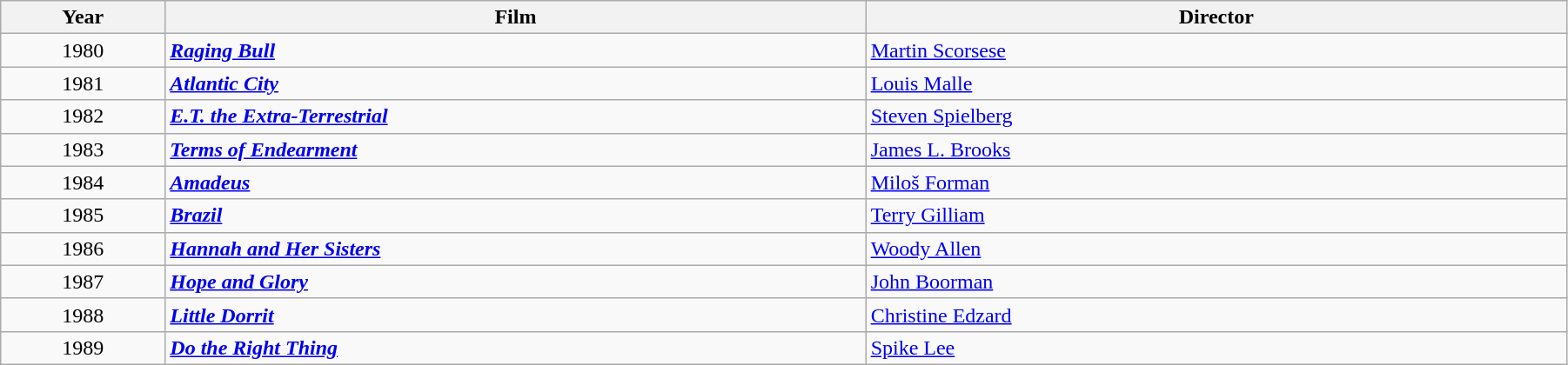<table class="wikitable" style="width:95%;" cellpadding="5">
<tr>
<th style="width:100px;"><strong>Year</strong></th>
<th style="width:450px;"><strong>Film</strong></th>
<th style="width:450px;"><strong>Director</strong></th>
</tr>
<tr>
<td style="text-align:center;">1980</td>
<td><strong><em><a href='#'>Raging Bull</a></em></strong></td>
<td><a href='#'>Martin Scorsese</a></td>
</tr>
<tr>
<td style="text-align:center;">1981</td>
<td><strong><em><a href='#'>Atlantic City</a></em></strong></td>
<td><a href='#'>Louis Malle</a></td>
</tr>
<tr>
<td style="text-align:center;">1982</td>
<td><strong><em><a href='#'>E.T. the Extra-Terrestrial</a></em></strong></td>
<td><a href='#'>Steven Spielberg</a></td>
</tr>
<tr>
<td style="text-align:center;">1983</td>
<td><strong><em><a href='#'>Terms of Endearment</a></em></strong></td>
<td><a href='#'>James L. Brooks</a></td>
</tr>
<tr>
<td style="text-align:center;">1984</td>
<td><strong><em><a href='#'>Amadeus</a></em></strong></td>
<td><a href='#'>Miloš Forman</a></td>
</tr>
<tr>
<td style="text-align:center;">1985</td>
<td><strong><em><a href='#'>Brazil</a></em></strong></td>
<td><a href='#'>Terry Gilliam</a></td>
</tr>
<tr>
<td style="text-align:center;">1986</td>
<td><strong><em><a href='#'>Hannah and Her Sisters</a></em></strong></td>
<td><a href='#'>Woody Allen</a></td>
</tr>
<tr>
<td style="text-align:center;">1987</td>
<td><strong><em><a href='#'>Hope and Glory</a></em></strong></td>
<td><a href='#'>John Boorman</a></td>
</tr>
<tr>
<td style="text-align:center;">1988</td>
<td><strong><em><a href='#'>Little Dorrit</a></em></strong></td>
<td><a href='#'>Christine Edzard</a></td>
</tr>
<tr>
<td style="text-align:center;">1989</td>
<td><strong><em><a href='#'>Do the Right Thing</a></em></strong></td>
<td><a href='#'>Spike Lee</a></td>
</tr>
</table>
